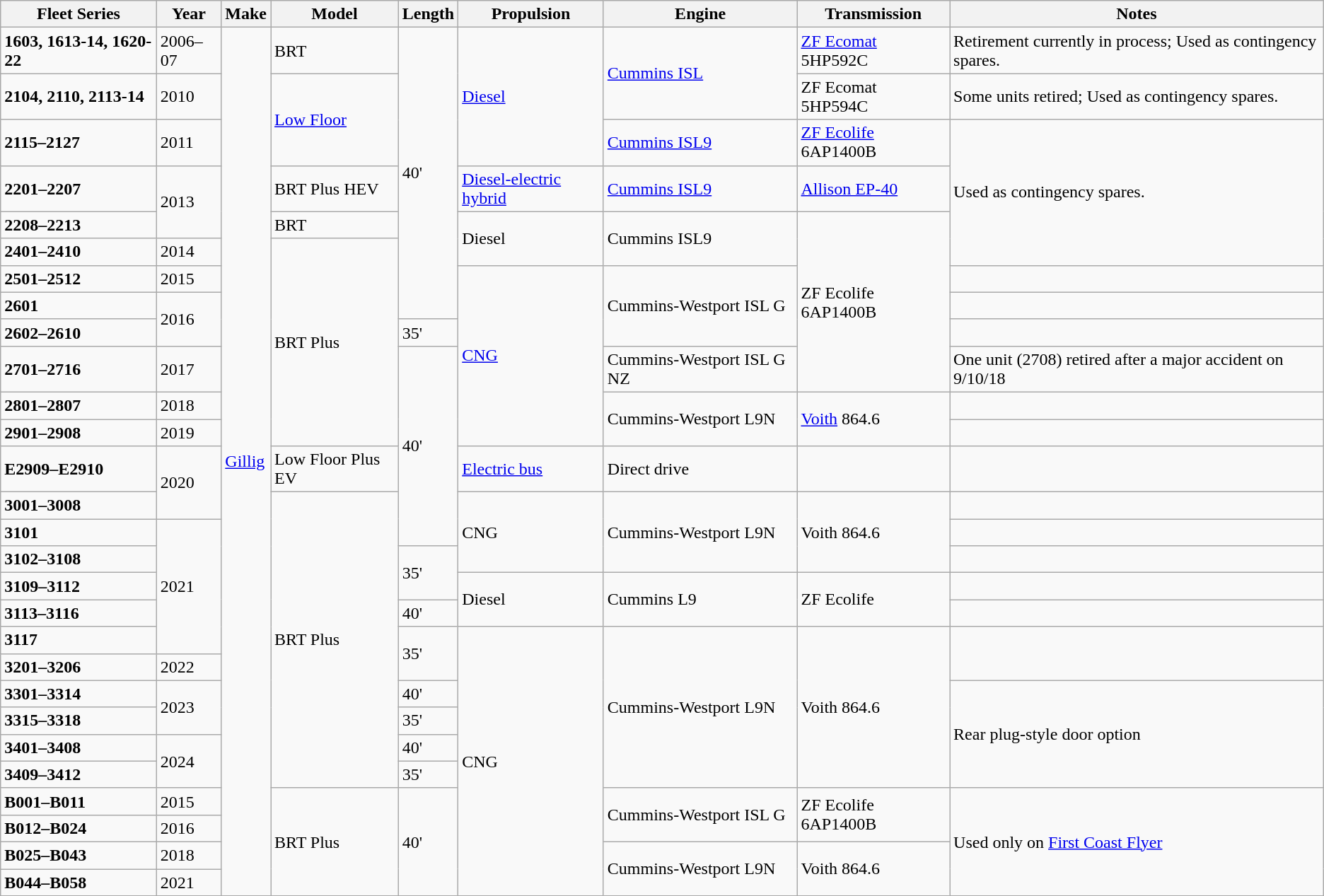<table class="wikitable">
<tr>
<th>Fleet Series</th>
<th>Year</th>
<th>Make</th>
<th>Model</th>
<th>Length</th>
<th>Propulsion</th>
<th>Engine</th>
<th>Transmission</th>
<th>Notes</th>
</tr>
<tr>
<td><strong>1603, 1613-14, 1620-22</strong></td>
<td>2006–07</td>
<td rowspan="28"><a href='#'>Gillig</a></td>
<td rowspan="1">BRT</td>
<td rowspan="8">40'</td>
<td rowspan="3"><a href='#'>Diesel</a></td>
<td rowspan="2"><a href='#'>Cummins ISL</a></td>
<td rowspan="1"><a href='#'>ZF Ecomat</a> 5HP592C</td>
<td>Retirement currently in process; Used as contingency spares.</td>
</tr>
<tr>
<td><strong>2104, 2110, 2113-14</strong></td>
<td>2010</td>
<td rowspan="2"><a href='#'>Low Floor</a></td>
<td rowspan="1">ZF Ecomat 5HP594C</td>
<td>Some units retired; Used as contingency spares.</td>
</tr>
<tr>
<td><strong>2115–2127</strong></td>
<td>2011</td>
<td rowspan="1"><a href='#'>Cummins ISL9</a></td>
<td rowspan="1"><a href='#'>ZF Ecolife</a> 6AP1400B</td>
<td rowspan="4">Used as contingency spares.</td>
</tr>
<tr>
<td><strong>2201–2207</strong></td>
<td rowspan="2">2013</td>
<td>BRT Plus HEV</td>
<td><a href='#'>Diesel-electric hybrid</a></td>
<td><a href='#'>Cummins ISL9</a></td>
<td rowspan="1"><a href='#'>Allison EP-40</a></td>
</tr>
<tr>
<td><strong>2208–2213</strong></td>
<td rowspan="1">BRT</td>
<td rowspan="2">Diesel</td>
<td rowspan="2">Cummins ISL9</td>
<td rowspan="6">ZF Ecolife 6AP1400B</td>
</tr>
<tr>
<td><strong>2401–2410</strong></td>
<td>2014</td>
<td rowspan="7">BRT Plus</td>
</tr>
<tr>
<td><strong>2501–2512</strong></td>
<td>2015</td>
<td rowspan="6"><a href='#'>CNG</a></td>
<td rowspan="3">Cummins-Westport ISL G</td>
<td></td>
</tr>
<tr>
<td><strong>2601</strong></td>
<td rowspan="2">2016</td>
<td></td>
</tr>
<tr>
<td><strong>2602–2610</strong></td>
<td rowspan="1">35'</td>
<td></td>
</tr>
<tr>
<td><strong>2701–2716</strong></td>
<td>2017</td>
<td rowspan="6">40'</td>
<td rowspan="1">Cummins-Westport ISL G NZ</td>
<td>One unit (2708) retired after a major accident on 9/10/18</td>
</tr>
<tr>
<td><strong>2801–2807</strong></td>
<td>2018</td>
<td rowspan="2">Cummins-Westport L9N</td>
<td rowspan="2"><a href='#'>Voith</a> 864.6</td>
</tr>
<tr>
<td><strong>2901–2908</strong></td>
<td>2019</td>
<td></td>
</tr>
<tr>
<td><strong>E2909–E2910</strong></td>
<td rowspan="2">2020</td>
<td rowspan="1">Low Floor Plus EV</td>
<td rowspan="1"><a href='#'>Electric bus</a></td>
<td rowspan="1">Direct drive</td>
<td></td>
</tr>
<tr>
<td><strong>3001–3008</strong></td>
<td rowspan="11">BRT Plus</td>
<td rowspan="3">CNG</td>
<td rowspan="3">Cummins-Westport L9N</td>
<td rowspan="3">Voith 864.6</td>
<td></td>
</tr>
<tr>
<td><strong>3101</strong></td>
<td rowspan="5">2021</td>
<td></td>
</tr>
<tr>
<td><strong>3102–3108</strong></td>
<td rowspan="2">35'</td>
<td></td>
</tr>
<tr>
<td><strong>3109–3112</strong></td>
<td rowspan="2">Diesel</td>
<td rowspan="2">Cummins L9</td>
<td rowspan="2">ZF Ecolife</td>
<td></td>
</tr>
<tr>
<td><strong>3113–3116</strong></td>
<td rowspan="1">40'</td>
<td></td>
</tr>
<tr>
<td><strong>3117</strong></td>
<td rowspan="2">35'</td>
<td rowspan="10">CNG</td>
<td rowspan="6">Cummins-Westport L9N</td>
<td rowspan="6">Voith 864.6</td>
</tr>
<tr>
<td><strong>3201–3206</strong></td>
<td>2022</td>
</tr>
<tr>
<td><strong>3301–3314</strong></td>
<td rowspan="2">2023</td>
<td rowspan="1">40'</td>
<td rowspan="4">Rear plug-style door option</td>
</tr>
<tr>
<td><strong>3315–3318</strong></td>
<td rowspan="1">35'</td>
</tr>
<tr>
<td><strong>3401–3408</strong></td>
<td rowspan="2">2024</td>
<td rowspan="1">40'</td>
</tr>
<tr>
<td><strong>3409–3412</strong></td>
<td rowspan="1">35'</td>
</tr>
<tr>
<td><strong>B001–B011</strong></td>
<td>2015</td>
<td rowspan="4">BRT Plus</td>
<td rowspan="4">40'</td>
<td rowspan="2">Cummins-Westport ISL G</td>
<td rowspan="2">ZF Ecolife 6AP1400B</td>
<td rowspan="4">Used only on <a href='#'>First Coast Flyer</a></td>
</tr>
<tr>
<td><strong>B012–B024</strong></td>
<td>2016</td>
</tr>
<tr>
<td><strong>B025–B043</strong></td>
<td>2018</td>
<td rowspan="2">Cummins-Westport L9N</td>
<td rowspan="2">Voith 864.6</td>
</tr>
<tr>
<td><strong>B044–B058</strong></td>
<td>2021</td>
</tr>
</table>
